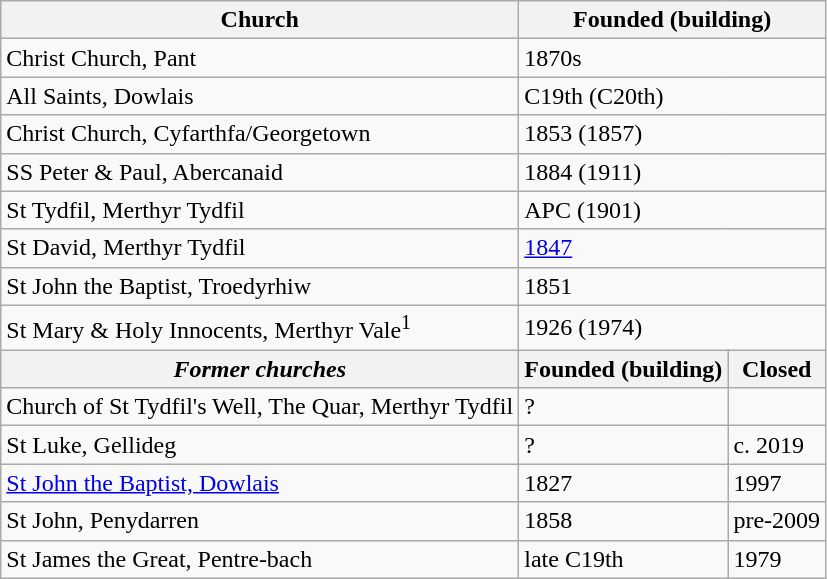<table class="wikitable">
<tr>
<th>Church</th>
<th colspan="2">Founded (building)</th>
</tr>
<tr>
<td>Christ Church, Pant</td>
<td colspan="2">1870s</td>
</tr>
<tr>
<td>All Saints, Dowlais</td>
<td colspan="2">C19th (C20th)</td>
</tr>
<tr>
<td>Christ Church, Cyfarthfa/Georgetown</td>
<td colspan="2">1853 (1857)</td>
</tr>
<tr>
<td>SS Peter & Paul, Abercanaid</td>
<td colspan="2">1884 (1911)</td>
</tr>
<tr>
<td>St Tydfil, Merthyr Tydfil</td>
<td colspan="2">APC (1901)</td>
</tr>
<tr>
<td>St David, Merthyr Tydfil</td>
<td colspan="2"><a href='#'>1847</a></td>
</tr>
<tr>
<td>St John the Baptist, Troedyrhiw</td>
<td colspan="2">1851</td>
</tr>
<tr>
<td>St Mary & Holy Innocents, Merthyr Vale<sup>1</sup></td>
<td colspan="2">1926 (1974)</td>
</tr>
<tr>
<th><em>Former churches</em></th>
<th>Founded (building)</th>
<th>Closed</th>
</tr>
<tr>
<td>Church of St Tydfil's Well, The Quar, Merthyr Tydfil</td>
<td>?</td>
<td></td>
</tr>
<tr>
<td>St Luke, Gellideg</td>
<td>?</td>
<td>c. 2019</td>
</tr>
<tr>
<td><a href='#'>St John the Baptist, Dowlais</a></td>
<td>1827</td>
<td>1997</td>
</tr>
<tr>
<td>St John, Penydarren</td>
<td>1858</td>
<td>pre-2009</td>
</tr>
<tr>
<td>St James the Great, Pentre-bach</td>
<td>late C19th</td>
<td>1979</td>
</tr>
</table>
